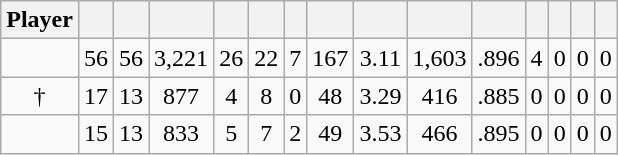<table class="wikitable sortable" style="text-align:center;">
<tr>
<th>Player</th>
<th></th>
<th></th>
<th></th>
<th></th>
<th></th>
<th></th>
<th></th>
<th></th>
<th></th>
<th></th>
<th></th>
<th></th>
<th></th>
<th></th>
</tr>
<tr>
<td></td>
<td>56</td>
<td>56</td>
<td>3,221</td>
<td>26</td>
<td>22</td>
<td>7</td>
<td>167</td>
<td>3.11</td>
<td>1,603</td>
<td>.896</td>
<td>4</td>
<td>0</td>
<td>0</td>
<td>0</td>
</tr>
<tr>
<td>†</td>
<td>17</td>
<td>13</td>
<td>877</td>
<td>4</td>
<td>8</td>
<td>0</td>
<td>48</td>
<td>3.29</td>
<td>416</td>
<td>.885</td>
<td>0</td>
<td>0</td>
<td>0</td>
<td>0</td>
</tr>
<tr>
<td></td>
<td>15</td>
<td>13</td>
<td>833</td>
<td>5</td>
<td>7</td>
<td>2</td>
<td>49</td>
<td>3.53</td>
<td>466</td>
<td>.895</td>
<td>0</td>
<td>0</td>
<td>0</td>
<td>0</td>
</tr>
</table>
